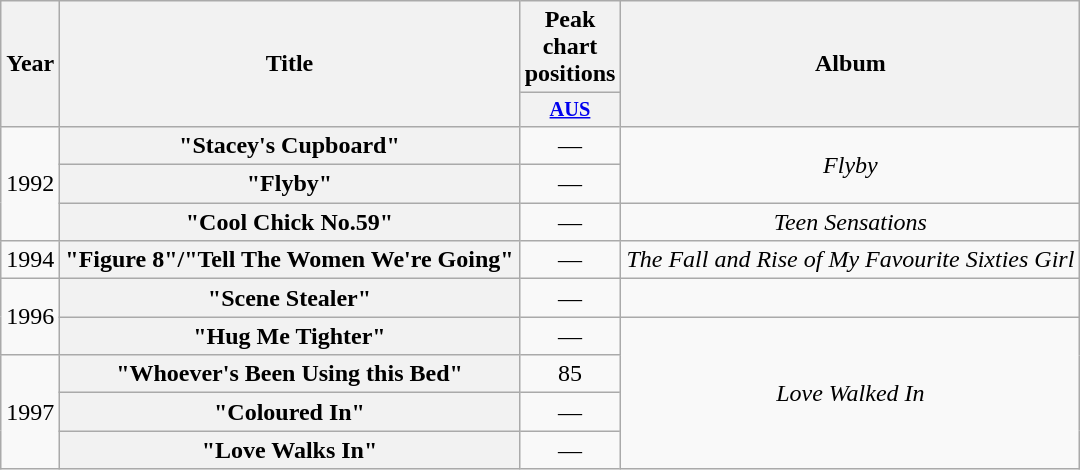<table class="wikitable plainrowheaders" style="text-align:center;">
<tr>
<th scope="col" rowspan="2">Year</th>
<th scope="col" rowspan="2">Title</th>
<th scope="col" colspan="1">Peak chart positions</th>
<th scope="col" rowspan="2">Album</th>
</tr>
<tr>
<th scope="col" style="width:3em;font-size:85%;"><a href='#'>AUS</a><br></th>
</tr>
<tr>
<td rowspan="3">1992</td>
<th scope="row">"Stacey's Cupboard"</th>
<td>—</td>
<td rowspan="2"><em>Flyby</em></td>
</tr>
<tr>
<th scope="row">"Flyby"</th>
<td>—</td>
</tr>
<tr>
<th scope="row">"Cool Chick No.59"</th>
<td>—</td>
<td><em>Teen Sensations</em></td>
</tr>
<tr>
<td>1994</td>
<th scope="row">"Figure 8"/"Tell The Women We're Going"</th>
<td>—</td>
<td><em>The Fall and Rise of My Favourite Sixties Girl</em></td>
</tr>
<tr>
<td rowspan="2">1996</td>
<th scope="row">"Scene Stealer"</th>
<td>—</td>
<td></td>
</tr>
<tr>
<th scope="row">"Hug Me Tighter"</th>
<td>—</td>
<td rowspan="4"><em>Love Walked In</em></td>
</tr>
<tr>
<td rowspan="3">1997</td>
<th scope="row">"Whoever's Been Using this Bed"</th>
<td>85</td>
</tr>
<tr>
<th scope="row">"Coloured In"</th>
<td>—</td>
</tr>
<tr>
<th scope="row">"Love Walks In"</th>
<td>—</td>
</tr>
</table>
